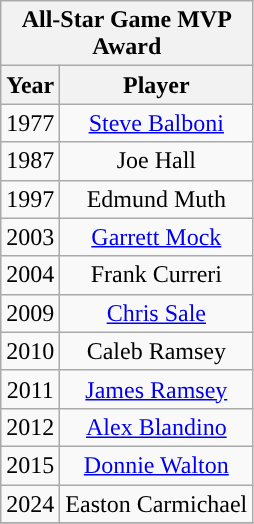<table class="wikitable" style="display: inline-table; margin-right: 20px; text-align:center">
<tr>
<th scope="col" colspan="2" style="width: 145px;">All-Star Game MVP Award</th>
</tr>
<tr>
<th scope="col">Year</th>
<th scope="col">Player</th>
</tr>
<tr>
<td>1977</td>
<td><a href='#'>Steve Balboni</a></td>
</tr>
<tr>
<td>1987</td>
<td>Joe Hall</td>
</tr>
<tr>
<td>1997</td>
<td>Edmund Muth</td>
</tr>
<tr>
<td>2003</td>
<td><a href='#'>Garrett Mock</a></td>
</tr>
<tr>
<td>2004</td>
<td>Frank Curreri</td>
</tr>
<tr>
<td>2009</td>
<td><a href='#'>Chris Sale</a></td>
</tr>
<tr>
<td>2010</td>
<td>Caleb Ramsey</td>
</tr>
<tr>
<td>2011</td>
<td><a href='#'>James Ramsey</a></td>
</tr>
<tr>
<td>2012</td>
<td><a href='#'>Alex Blandino</a></td>
</tr>
<tr>
<td>2015</td>
<td><a href='#'>Donnie Walton</a></td>
</tr>
<tr>
<td>2024</td>
<td>Easton Carmichael</td>
</tr>
<tr>
</tr>
</table>
